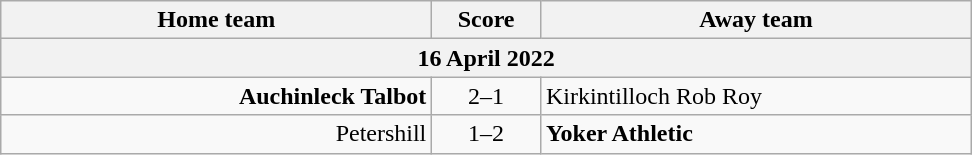<table class="wikitable" style="border-collapse: collapse;">
<tr>
<th width="280" align="right">Home team</th>
<th width="65" align="center">Score</th>
<th width="280" align="left">Away team</th>
</tr>
<tr>
<th colspan="3">16 April 2022</th>
</tr>
<tr>
<td align="right"><strong>Auchinleck Talbot</strong></td>
<td align="center">2–1</td>
<td align="left">Kirkintilloch Rob Roy</td>
</tr>
<tr>
<td align="right">Petershill</td>
<td align="center">1–2</td>
<td align="left"><strong>Yoker Athletic</strong></td>
</tr>
</table>
